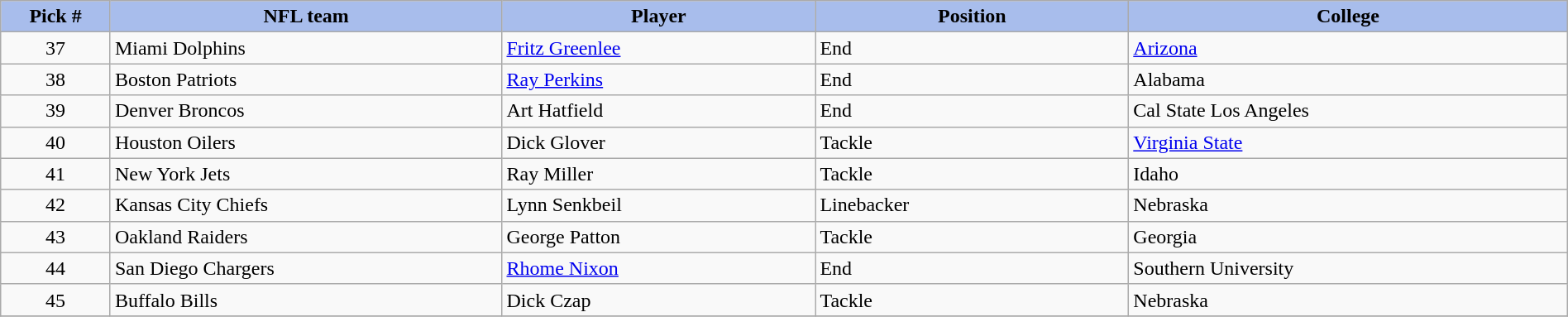<table class="wikitable sortable sortable" style="width: 100%">
<tr>
<th style="background:#A8BDEC;" width=7%>Pick #</th>
<th width=25% style="background:#A8BDEC;">NFL team</th>
<th width=20% style="background:#A8BDEC;">Player</th>
<th width=20% style="background:#A8BDEC;">Position</th>
<th style="background:#A8BDEC;">College</th>
</tr>
<tr>
<td align=center>37</td>
<td>Miami Dolphins</td>
<td><a href='#'>Fritz Greenlee</a></td>
<td>End</td>
<td><a href='#'>Arizona</a></td>
</tr>
<tr>
<td align=center>38</td>
<td>Boston Patriots</td>
<td><a href='#'>Ray Perkins</a></td>
<td>End</td>
<td>Alabama</td>
</tr>
<tr>
<td align=center>39</td>
<td>Denver Broncos</td>
<td>Art Hatfield</td>
<td>End</td>
<td>Cal State Los Angeles</td>
</tr>
<tr>
<td align=center>40</td>
<td>Houston Oilers</td>
<td>Dick Glover</td>
<td>Tackle</td>
<td><a href='#'>Virginia State</a></td>
</tr>
<tr>
<td align=center>41</td>
<td>New York Jets</td>
<td Ray Miller (American football)>Ray Miller</td>
<td>Tackle</td>
<td>Idaho</td>
</tr>
<tr>
<td align=center>42</td>
<td>Kansas City Chiefs</td>
<td>Lynn Senkbeil</td>
<td>Linebacker</td>
<td>Nebraska</td>
</tr>
<tr>
<td align=center>43</td>
<td>Oakland Raiders</td>
<td George Patton (American football)>George Patton</td>
<td>Tackle</td>
<td>Georgia</td>
</tr>
<tr>
<td align=center>44</td>
<td>San Diego Chargers</td>
<td><a href='#'>Rhome Nixon</a></td>
<td>End</td>
<td>Southern University</td>
</tr>
<tr>
<td align=center>45</td>
<td>Buffalo Bills</td>
<td>Dick Czap</td>
<td>Tackle</td>
<td>Nebraska</td>
</tr>
<tr>
</tr>
</table>
